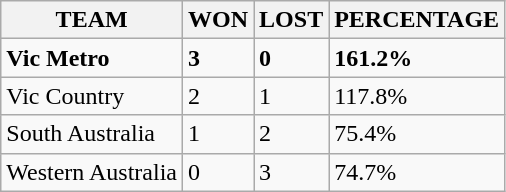<table class="wikitable">
<tr>
<th>TEAM</th>
<th>WON</th>
<th>LOST</th>
<th>PERCENTAGE</th>
</tr>
<tr>
<td><strong>Vic Metro</strong></td>
<td><strong>3</strong></td>
<td><strong>0</strong></td>
<td><strong>161.2%</strong></td>
</tr>
<tr>
<td>Vic Country</td>
<td>2</td>
<td>1</td>
<td>117.8%</td>
</tr>
<tr>
<td>South Australia</td>
<td>1</td>
<td>2</td>
<td>75.4%</td>
</tr>
<tr>
<td>Western Australia</td>
<td>0</td>
<td>3</td>
<td>74.7%</td>
</tr>
</table>
